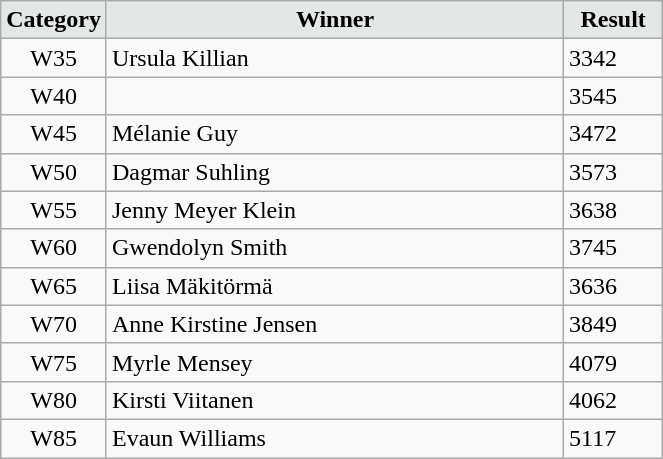<table class="wikitable" width=35%>
<tr>
<td width=15% align="center" bgcolor=#E3E7E6><strong>Category</strong></td>
<td align="center" bgcolor=#E3E7E6> <strong>Winner</strong></td>
<td width=15% align="center" bgcolor=#E3E7E6><strong>Result</strong></td>
</tr>
<tr>
<td align="center">W35</td>
<td> Ursula Killian</td>
<td>3342</td>
</tr>
<tr>
<td align="center">W40</td>
<td> </td>
<td>3545</td>
</tr>
<tr>
<td align="center">W45</td>
<td> Mélanie Guy</td>
<td>3472</td>
</tr>
<tr>
<td align="center">W50</td>
<td> Dagmar Suhling</td>
<td>3573</td>
</tr>
<tr>
<td align="center">W55</td>
<td> Jenny Meyer Klein</td>
<td>3638</td>
</tr>
<tr>
<td align="center">W60</td>
<td> Gwendolyn Smith</td>
<td>3745</td>
</tr>
<tr>
<td align="center">W65</td>
<td> Liisa Mäkitörmä</td>
<td>3636</td>
</tr>
<tr>
<td align="center">W70</td>
<td> Anne Kirstine Jensen</td>
<td>3849</td>
</tr>
<tr>
<td align="center">W75</td>
<td> Myrle Mensey</td>
<td>4079</td>
</tr>
<tr>
<td align="center">W80</td>
<td> Kirsti Viitanen</td>
<td>4062</td>
</tr>
<tr>
<td align="center">W85</td>
<td> Evaun Williams</td>
<td>5117</td>
</tr>
</table>
